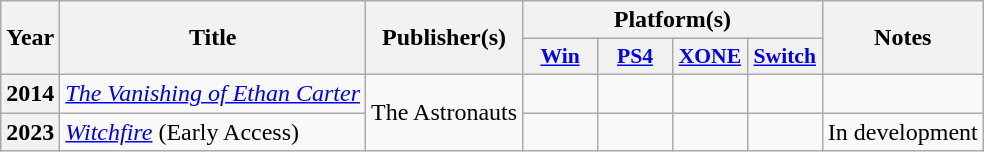<table class="wikitable sortable plainrowheaders">
<tr>
<th scope="col" rowspan="2">Year</th>
<th scope="col" rowspan="2">Title</th>
<th scope="col" rowspan="2">Publisher(s)</th>
<th scope="col" class="unsortable" colspan="4">Platform(s)</th>
<th scope="col" class="unsortable" rowspan="2">Notes</th>
</tr>
<tr>
<th scope="col" style="width:3em; font-size:90%" class="unsortable"><a href='#'>Win</a></th>
<th scope="col" style="width:3em; font-size:90%" class="unsortable"><a href='#'>PS4</a></th>
<th scope="col" style="width:3em; font-size:90%" class="unsortable"><a href='#'>XONE</a></th>
<th scope="col" style="width:3em; font-size:90%" class="unsortable"><a href='#'>Switch</a></th>
</tr>
<tr>
<th scope="row">2014</th>
<td><em><a href='#'>The Vanishing of Ethan Carter</a></em></td>
<td rowspan="2">The Astronauts</td>
<td></td>
<td></td>
<td></td>
<td></td>
<td></td>
</tr>
<tr>
<th scope="row">2023</th>
<td><em><a href='#'>Witchfire</a></em> (Early Access)</td>
<td></td>
<td></td>
<td></td>
<td></td>
<td>In development</td>
</tr>
</table>
